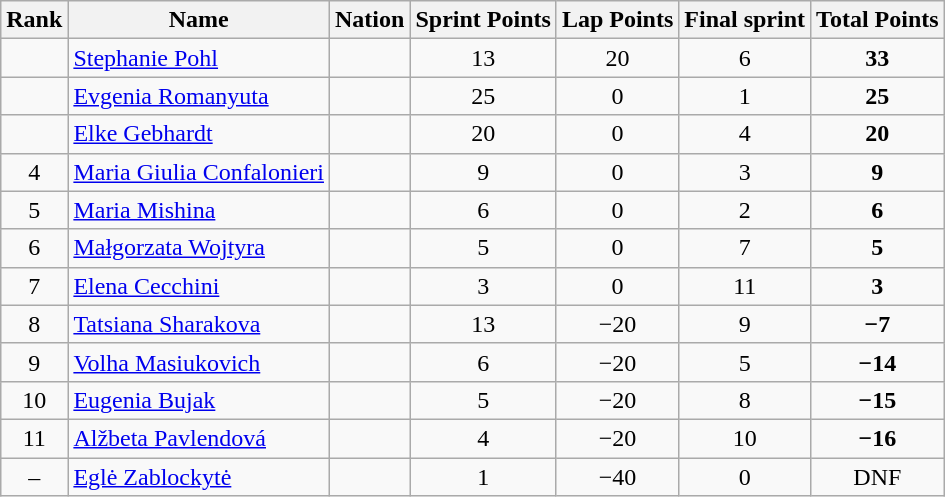<table class="wikitable sortable" style="text-align:center">
<tr>
<th>Rank</th>
<th>Name</th>
<th>Nation</th>
<th>Sprint Points</th>
<th>Lap Points</th>
<th>Final sprint</th>
<th>Total Points</th>
</tr>
<tr>
<td></td>
<td align=left><a href='#'>Stephanie Pohl</a></td>
<td align=left></td>
<td>13</td>
<td>20</td>
<td>6</td>
<td><strong>33</strong></td>
</tr>
<tr>
<td></td>
<td align=left><a href='#'>Evgenia Romanyuta</a></td>
<td align=left></td>
<td>25</td>
<td>0</td>
<td>1</td>
<td><strong>25</strong></td>
</tr>
<tr>
<td></td>
<td align=left><a href='#'>Elke Gebhardt</a></td>
<td align=left></td>
<td>20</td>
<td>0</td>
<td>4</td>
<td><strong>20</strong></td>
</tr>
<tr>
<td>4</td>
<td align=left><a href='#'>Maria Giulia Confalonieri</a></td>
<td align=left></td>
<td>9</td>
<td>0</td>
<td>3</td>
<td><strong>9</strong></td>
</tr>
<tr>
<td>5</td>
<td align=left><a href='#'>Maria Mishina</a></td>
<td align=left></td>
<td>6</td>
<td>0</td>
<td>2</td>
<td><strong>6</strong></td>
</tr>
<tr>
<td>6</td>
<td align=left><a href='#'>Małgorzata Wojtyra</a></td>
<td align=left></td>
<td>5</td>
<td>0</td>
<td>7</td>
<td><strong>5</strong></td>
</tr>
<tr>
<td>7</td>
<td align=left><a href='#'>Elena Cecchini</a></td>
<td align=left></td>
<td>3</td>
<td>0</td>
<td>11</td>
<td><strong>3</strong></td>
</tr>
<tr>
<td>8</td>
<td align=left><a href='#'>Tatsiana Sharakova</a></td>
<td align=left></td>
<td>13</td>
<td>−20</td>
<td>9</td>
<td><strong>−7</strong></td>
</tr>
<tr>
<td>9</td>
<td align=left><a href='#'>Volha Masiukovich</a></td>
<td align=left></td>
<td>6</td>
<td>−20</td>
<td>5</td>
<td><strong>−14</strong></td>
</tr>
<tr>
<td>10</td>
<td align=left><a href='#'>Eugenia Bujak</a></td>
<td align=left></td>
<td>5</td>
<td>−20</td>
<td>8</td>
<td><strong>−15</strong></td>
</tr>
<tr>
<td>11</td>
<td align=left><a href='#'>Alžbeta Pavlendová</a></td>
<td align=left></td>
<td>4</td>
<td>−20</td>
<td>10</td>
<td><strong>−16</strong></td>
</tr>
<tr>
<td>–</td>
<td align=left><a href='#'>Eglė Zablockytė</a></td>
<td align=left></td>
<td>1</td>
<td>−40</td>
<td>0</td>
<td>DNF</td>
</tr>
</table>
